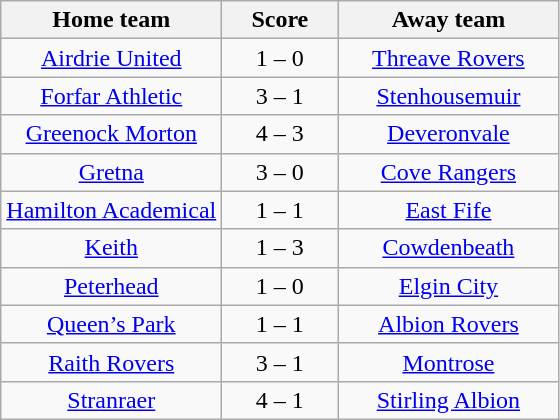<table class="wikitable" style="text-align: center">
<tr>
<th width=140>Home team</th>
<th width=70>Score</th>
<th width=140>Away team</th>
</tr>
<tr>
<td><a href='#'>Airdrie United</a></td>
<td>1 – 0</td>
<td><a href='#'>Threave Rovers</a></td>
</tr>
<tr>
<td><a href='#'>Forfar Athletic</a></td>
<td>3 – 1</td>
<td><a href='#'>Stenhousemuir</a></td>
</tr>
<tr>
<td><a href='#'>Greenock Morton</a></td>
<td>4 – 3</td>
<td><a href='#'>Deveronvale</a></td>
</tr>
<tr>
<td><a href='#'>Gretna</a></td>
<td>3 – 0</td>
<td><a href='#'>Cove Rangers</a></td>
</tr>
<tr>
<td><a href='#'>Hamilton Academical</a></td>
<td>1 – 1</td>
<td><a href='#'>East Fife</a></td>
</tr>
<tr>
<td><a href='#'>Keith</a></td>
<td>1 – 3</td>
<td><a href='#'>Cowdenbeath</a></td>
</tr>
<tr>
<td><a href='#'>Peterhead</a></td>
<td>1 – 0</td>
<td><a href='#'>Elgin City</a></td>
</tr>
<tr>
<td><a href='#'>Queen’s Park</a></td>
<td>1 – 1</td>
<td><a href='#'>Albion Rovers</a></td>
</tr>
<tr>
<td><a href='#'>Raith Rovers</a></td>
<td>3 – 1</td>
<td><a href='#'>Montrose</a></td>
</tr>
<tr>
<td><a href='#'>Stranraer</a></td>
<td>4 – 1</td>
<td><a href='#'>Stirling Albion</a></td>
</tr>
</table>
